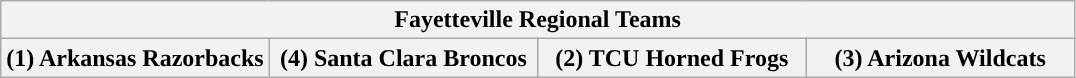<table class="wikitable">
<tr>
<th colspan=4>Fayetteville Regional Teams</th>
</tr>
<tr>
<th style="width: 25%; ">(1) Arkansas Razorbacks</th>
<th style="width: 25%; ">(4) Santa Clara Broncos</th>
<th style="width: 25%; ">(2) TCU Horned Frogs</th>
<th style="width: 25%; ">(3) Arizona Wildcats</th>
</tr>
</table>
